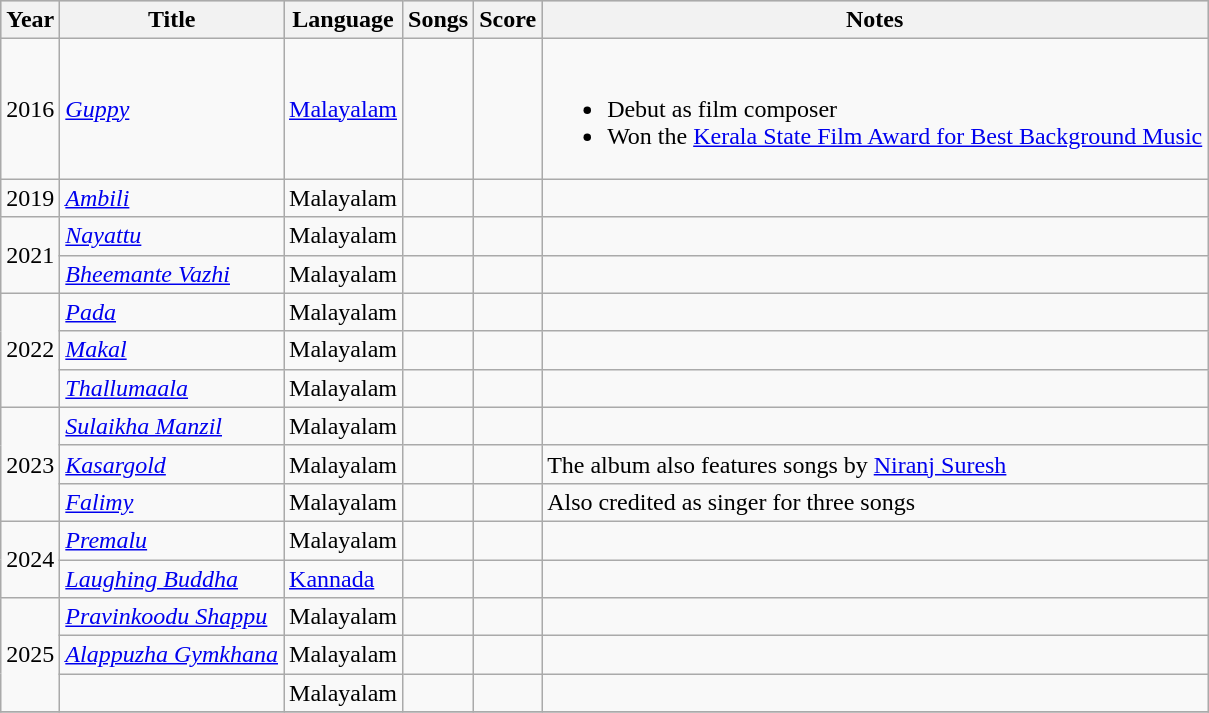<table class="wikitable sortable" class="wikitable">
<tr style="background:#ccc; text-align:center;">
<th>Year</th>
<th>Title</th>
<th>Language</th>
<th>Songs</th>
<th>Score</th>
<th>Notes</th>
</tr>
<tr>
<td>2016</td>
<td><em><a href='#'>Guppy</a></em></td>
<td><a href='#'>Malayalam</a></td>
<td></td>
<td></td>
<td><br><ul><li>Debut as film composer</li><li>Won the <a href='#'>Kerala State Film Award for Best Background Music</a></li></ul></td>
</tr>
<tr>
<td>2019</td>
<td><em><a href='#'>Ambili</a></em></td>
<td>Malayalam</td>
<td></td>
<td></td>
<td></td>
</tr>
<tr>
<td rowspan=2>2021</td>
<td><em><a href='#'>Nayattu</a></em></td>
<td>Malayalam</td>
<td></td>
<td></td>
<td></td>
</tr>
<tr>
<td><em><a href='#'>Bheemante Vazhi</a></em></td>
<td>Malayalam</td>
<td></td>
<td></td>
<td></td>
</tr>
<tr>
<td rowspan=3>2022</td>
<td><em><a href='#'>Pada</a></em></td>
<td>Malayalam</td>
<td></td>
<td></td>
<td></td>
</tr>
<tr>
<td><em><a href='#'>Makal</a></em></td>
<td>Malayalam</td>
<td></td>
<td></td>
<td></td>
</tr>
<tr>
<td><em><a href='#'>Thallumaala</a></em></td>
<td>Malayalam</td>
<td></td>
<td></td>
<td></td>
</tr>
<tr>
<td rowspan="3">2023</td>
<td><em><a href='#'>Sulaikha Manzil</a></em></td>
<td>Malayalam</td>
<td></td>
<td></td>
<td></td>
</tr>
<tr>
<td><em><a href='#'>Kasargold</a></em></td>
<td>Malayalam</td>
<td></td>
<td></td>
<td>The album also features songs by <a href='#'>Niranj Suresh</a></td>
</tr>
<tr>
<td><em><a href='#'>Falimy</a></em></td>
<td>Malayalam</td>
<td></td>
<td></td>
<td>Also credited as singer for three songs</td>
</tr>
<tr>
<td rowspan="2">2024</td>
<td><em><a href='#'>Premalu</a></em></td>
<td>Malayalam</td>
<td></td>
<td></td>
<td></td>
</tr>
<tr>
<td><em><a href='#'>Laughing Buddha</a></em></td>
<td><a href='#'>Kannada</a></td>
<td></td>
<td></td>
<td></td>
</tr>
<tr>
<td rowspan=3>2025</td>
<td><em><a href='#'>Pravinkoodu Shappu</a></em></td>
<td>Malayalam</td>
<td></td>
<td></td>
<td></td>
</tr>
<tr>
<td><em><a href='#'>Alappuzha Gymkhana</a></em></td>
<td>Malayalam</td>
<td></td>
<td></td>
<td></td>
</tr>
<tr>
<td></td>
<td>Malayalam</td>
<td></td>
<td></td>
<td></td>
</tr>
<tr>
</tr>
</table>
